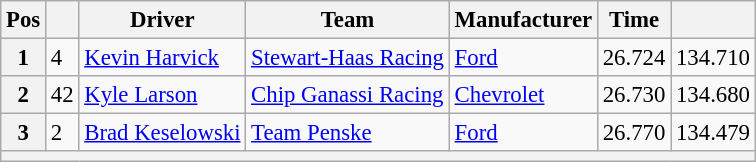<table class="wikitable" style="font-size:95%">
<tr>
<th>Pos</th>
<th></th>
<th>Driver</th>
<th>Team</th>
<th>Manufacturer</th>
<th>Time</th>
<th></th>
</tr>
<tr>
<th>1</th>
<td>4</td>
<td><a href='#'>Kevin Harvick</a></td>
<td><a href='#'>Stewart-Haas Racing</a></td>
<td><a href='#'>Ford</a></td>
<td>26.724</td>
<td>134.710</td>
</tr>
<tr>
<th>2</th>
<td>42</td>
<td><a href='#'>Kyle Larson</a></td>
<td><a href='#'>Chip Ganassi Racing</a></td>
<td><a href='#'>Chevrolet</a></td>
<td>26.730</td>
<td>134.680</td>
</tr>
<tr>
<th>3</th>
<td>2</td>
<td><a href='#'>Brad Keselowski</a></td>
<td><a href='#'>Team Penske</a></td>
<td><a href='#'>Ford</a></td>
<td>26.770</td>
<td>134.479</td>
</tr>
<tr>
<th colspan="7"></th>
</tr>
</table>
